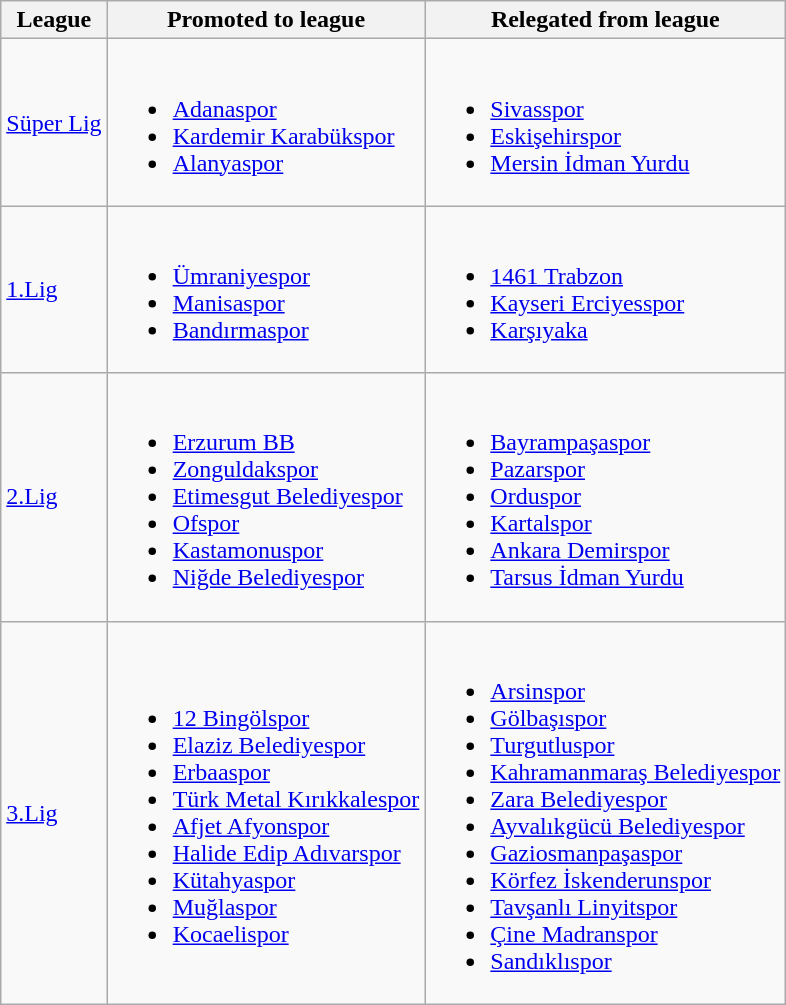<table class="wikitable">
<tr>
<th>League</th>
<th>Promoted to league</th>
<th>Relegated from league</th>
</tr>
<tr>
<td><a href='#'>Süper Lig</a></td>
<td><br><ul><li><a href='#'>Adanaspor</a></li><li><a href='#'>Kardemir Karabükspor</a></li><li><a href='#'>Alanyaspor</a></li></ul></td>
<td><br><ul><li><a href='#'>Sivasspor</a></li><li><a href='#'>Eskişehirspor</a></li><li><a href='#'>Mersin İdman Yurdu</a></li></ul></td>
</tr>
<tr>
<td><a href='#'>1.Lig</a></td>
<td><br><ul><li><a href='#'>Ümraniyespor</a></li><li><a href='#'>Manisaspor</a></li><li><a href='#'>Bandırmaspor</a></li></ul></td>
<td><br><ul><li><a href='#'>1461 Trabzon</a></li><li><a href='#'>Kayseri Erciyesspor</a></li><li><a href='#'>Karşıyaka</a></li></ul></td>
</tr>
<tr>
<td><a href='#'>2.Lig</a></td>
<td><br><ul><li><a href='#'>Erzurum BB</a></li><li><a href='#'>Zonguldakspor</a></li><li><a href='#'>Etimesgut Belediyespor</a></li><li><a href='#'>Ofspor</a></li><li><a href='#'>Kastamonuspor</a></li><li><a href='#'>Niğde Belediyespor</a></li></ul></td>
<td><br><ul><li><a href='#'>Bayrampaşaspor</a></li><li><a href='#'>Pazarspor</a></li><li><a href='#'>Orduspor</a></li><li><a href='#'>Kartalspor</a></li><li><a href='#'>Ankara Demirspor</a></li><li><a href='#'>Tarsus İdman Yurdu</a></li></ul></td>
</tr>
<tr>
<td><a href='#'>3.Lig</a></td>
<td><br><ul><li><a href='#'>12 Bingölspor</a></li><li><a href='#'>Elaziz Belediyespor</a></li><li><a href='#'>Erbaaspor</a></li><li><a href='#'>Türk Metal Kırıkkalespor</a></li><li><a href='#'>Afjet Afyonspor</a></li><li><a href='#'>Halide Edip Adıvarspor</a></li><li><a href='#'>Kütahyaspor</a></li><li><a href='#'>Muğlaspor</a></li><li><a href='#'>Kocaelispor</a></li></ul></td>
<td><br><ul><li><a href='#'>Arsinspor</a></li><li><a href='#'>Gölbaşıspor</a></li><li><a href='#'>Turgutluspor</a></li><li><a href='#'>Kahramanmaraş Belediyespor</a></li><li><a href='#'>Zara Belediyespor</a></li><li><a href='#'>Ayvalıkgücü Belediyespor</a></li><li><a href='#'>Gaziosmanpaşaspor</a></li><li><a href='#'>Körfez İskenderunspor</a></li><li><a href='#'>Tavşanlı Linyitspor</a></li><li><a href='#'>Çine Madranspor</a></li><li><a href='#'>Sandıklıspor</a></li></ul></td>
</tr>
</table>
